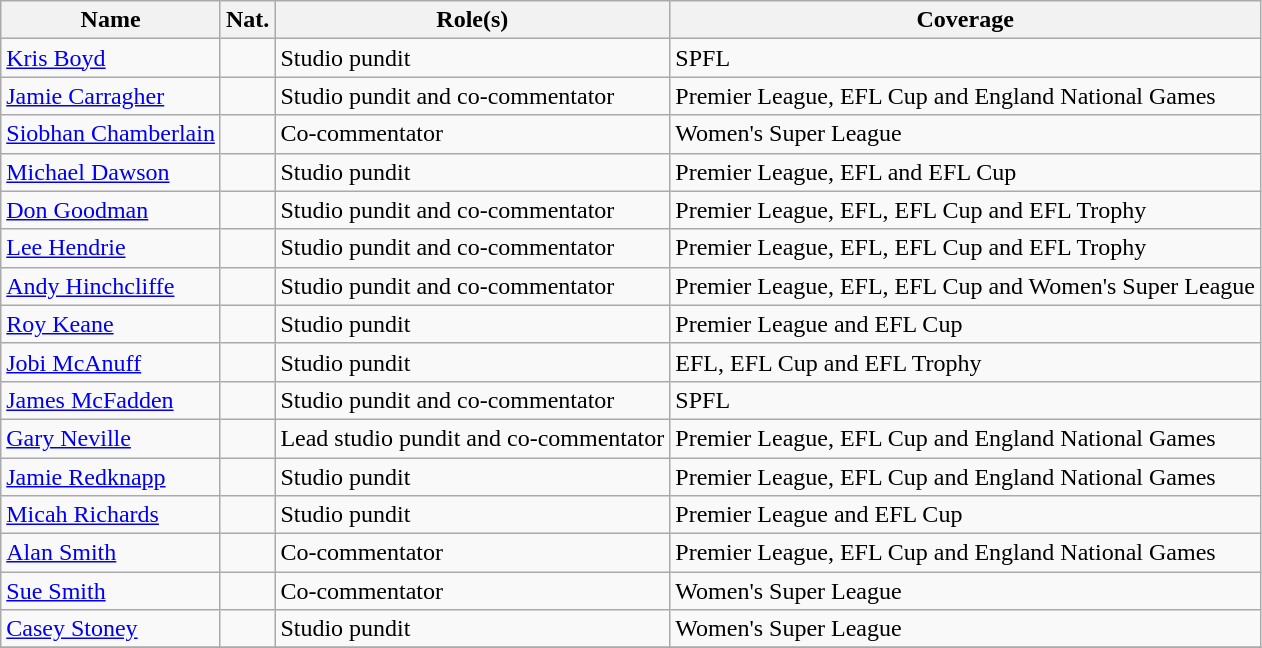<table class="wikitable sortable">
<tr>
<th>Name</th>
<th>Nat.</th>
<th>Role(s)</th>
<th>Coverage</th>
</tr>
<tr>
<td><a href='#'>Kris Boyd</a></td>
<td></td>
<td>Studio pundit</td>
<td>SPFL</td>
</tr>
<tr>
<td><a href='#'>Jamie Carragher</a></td>
<td></td>
<td>Studio pundit and co-commentator</td>
<td>Premier League, EFL Cup and England National Games</td>
</tr>
<tr>
<td><a href='#'>Siobhan Chamberlain</a></td>
<td></td>
<td>Co-commentator</td>
<td>Women's Super League</td>
</tr>
<tr>
<td><a href='#'>Michael Dawson</a></td>
<td></td>
<td>Studio pundit</td>
<td>Premier League, EFL and EFL Cup</td>
</tr>
<tr>
<td><a href='#'>Don Goodman</a></td>
<td></td>
<td>Studio pundit and co-commentator</td>
<td>Premier League, EFL, EFL Cup and EFL Trophy</td>
</tr>
<tr>
<td><a href='#'>Lee Hendrie</a></td>
<td></td>
<td>Studio pundit and co-commentator</td>
<td>Premier League, EFL, EFL Cup and EFL Trophy</td>
</tr>
<tr>
<td><a href='#'>Andy Hinchcliffe</a></td>
<td></td>
<td>Studio pundit and co-commentator</td>
<td>Premier League, EFL, EFL Cup and Women's Super League</td>
</tr>
<tr>
<td><a href='#'>Roy Keane</a></td>
<td></td>
<td>Studio pundit</td>
<td>Premier League and EFL Cup</td>
</tr>
<tr>
<td><a href='#'>Jobi McAnuff</a></td>
<td></td>
<td>Studio pundit</td>
<td>EFL, EFL Cup and EFL Trophy</td>
</tr>
<tr>
<td><a href='#'>James McFadden</a></td>
<td></td>
<td>Studio pundit and co-commentator</td>
<td>SPFL</td>
</tr>
<tr>
<td><a href='#'>Gary Neville</a></td>
<td></td>
<td>Lead studio pundit and co-commentator</td>
<td>Premier League, EFL Cup and England National Games</td>
</tr>
<tr>
<td><a href='#'>Jamie Redknapp</a></td>
<td></td>
<td>Studio pundit</td>
<td>Premier League, EFL Cup and England National Games</td>
</tr>
<tr>
<td><a href='#'>Micah Richards</a></td>
<td></td>
<td>Studio pundit</td>
<td>Premier League and EFL Cup</td>
</tr>
<tr>
<td><a href='#'>Alan Smith</a></td>
<td></td>
<td>Co-commentator</td>
<td>Premier League, EFL Cup and England National Games</td>
</tr>
<tr>
<td><a href='#'>Sue Smith</a></td>
<td></td>
<td>Co-commentator</td>
<td>Women's Super League</td>
</tr>
<tr>
<td><a href='#'>Casey Stoney</a></td>
<td></td>
<td>Studio pundit</td>
<td>Women's Super League</td>
</tr>
<tr>
</tr>
</table>
